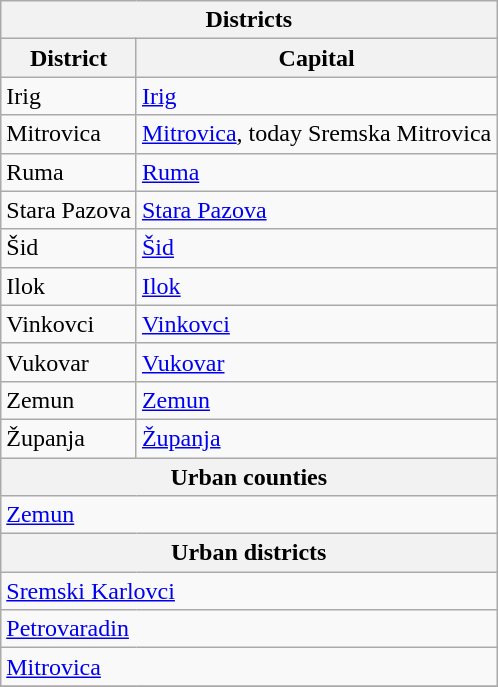<table class="wikitable">
<tr>
<th colspan=2>Districts</th>
</tr>
<tr>
<th>District</th>
<th>Capital</th>
</tr>
<tr>
<td>Irig</td>
<td><a href='#'>Irig</a></td>
</tr>
<tr>
<td>Mitrovica</td>
<td><a href='#'>Mitrovica</a>, today Sremska Mitrovica</td>
</tr>
<tr>
<td>Ruma</td>
<td><a href='#'>Ruma</a></td>
</tr>
<tr>
<td>Stara Pazova</td>
<td><a href='#'>Stara Pazova</a></td>
</tr>
<tr>
<td>Šid</td>
<td><a href='#'>Šid</a></td>
</tr>
<tr>
<td>Ilok</td>
<td><a href='#'>Ilok</a></td>
</tr>
<tr>
<td>Vinkovci</td>
<td><a href='#'>Vinkovci</a></td>
</tr>
<tr>
<td>Vukovar</td>
<td><a href='#'>Vukovar</a></td>
</tr>
<tr>
<td>Zemun</td>
<td><a href='#'>Zemun</a></td>
</tr>
<tr>
<td>Županja</td>
<td><a href='#'>Županja</a></td>
</tr>
<tr>
<th colspan=2>Urban counties</th>
</tr>
<tr>
<td colspan=2><a href='#'>Zemun</a></td>
</tr>
<tr>
<th colspan=2>Urban districts</th>
</tr>
<tr>
<td colspan=2><a href='#'>Sremski Karlovci</a></td>
</tr>
<tr>
<td colspan=2><a href='#'>Petrovaradin</a></td>
</tr>
<tr>
<td colspan=2><a href='#'>Mitrovica</a></td>
</tr>
<tr>
</tr>
</table>
